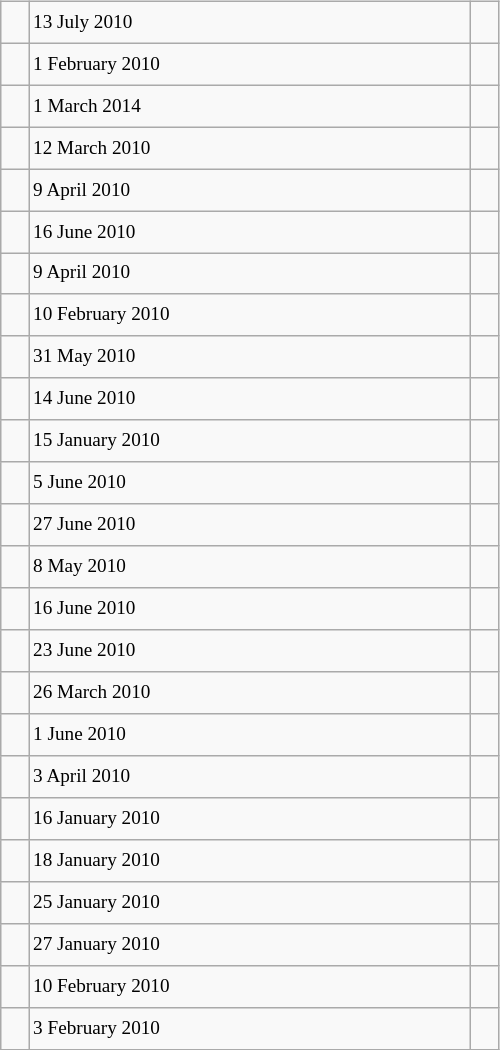<table class="wikitable" style="font-size: 80%; float: left; width: 26em; margin-right: 1em; height: 700px">
<tr>
<td></td>
<td>13 July 2010</td>
<td></td>
</tr>
<tr>
<td></td>
<td>1 February 2010</td>
<td></td>
</tr>
<tr>
<td></td>
<td>1 March 2014</td>
<td></td>
</tr>
<tr>
<td></td>
<td>12 March 2010</td>
<td></td>
</tr>
<tr>
<td></td>
<td>9 April 2010</td>
<td></td>
</tr>
<tr>
<td></td>
<td>16 June 2010</td>
<td></td>
</tr>
<tr>
<td></td>
<td>9 April 2010</td>
<td></td>
</tr>
<tr>
<td></td>
<td>10 February 2010</td>
<td></td>
</tr>
<tr>
<td></td>
<td>31 May 2010</td>
<td></td>
</tr>
<tr>
<td></td>
<td>14 June 2010</td>
<td></td>
</tr>
<tr>
<td></td>
<td>15 January 2010</td>
<td></td>
</tr>
<tr>
<td></td>
<td>5 June 2010</td>
<td></td>
</tr>
<tr>
<td></td>
<td>27 June 2010</td>
<td></td>
</tr>
<tr>
<td></td>
<td>8 May 2010</td>
<td></td>
</tr>
<tr>
<td></td>
<td>16 June 2010</td>
<td></td>
</tr>
<tr>
<td></td>
<td>23 June 2010</td>
<td></td>
</tr>
<tr>
<td></td>
<td>26 March 2010</td>
<td></td>
</tr>
<tr>
<td></td>
<td>1 June 2010</td>
<td></td>
</tr>
<tr>
<td></td>
<td>3 April 2010</td>
<td></td>
</tr>
<tr>
<td></td>
<td>16 January 2010</td>
<td></td>
</tr>
<tr>
<td></td>
<td>18 January 2010</td>
<td></td>
</tr>
<tr>
<td></td>
<td>25 January 2010</td>
<td></td>
</tr>
<tr>
<td></td>
<td>27 January 2010</td>
<td></td>
</tr>
<tr>
<td></td>
<td>10 February 2010</td>
<td></td>
</tr>
<tr>
<td></td>
<td>3 February 2010</td>
<td></td>
</tr>
</table>
